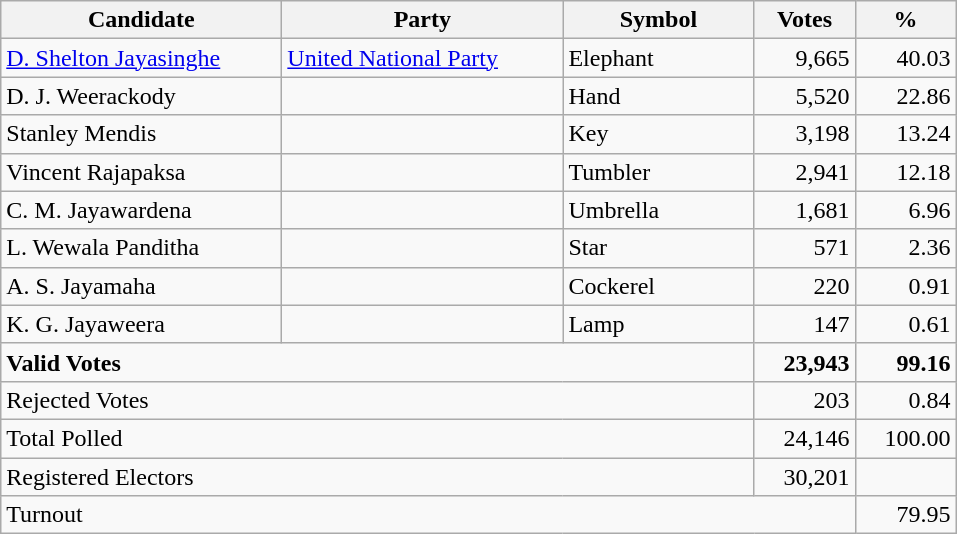<table class="wikitable" border="1" style="text-align:right;">
<tr>
<th align=left width="180">Candidate</th>
<th align=left width="180">Party</th>
<th align=left width="120">Symbol</th>
<th align=left width="60">Votes</th>
<th align=left width="60">%</th>
</tr>
<tr>
<td align=left><a href='#'>D. Shelton Jayasinghe</a></td>
<td align=left><a href='#'>United National Party</a></td>
<td align=left>Elephant</td>
<td>9,665</td>
<td>40.03</td>
</tr>
<tr>
<td align=left>D. J. Weerackody</td>
<td align=left></td>
<td align=left>Hand</td>
<td>5,520</td>
<td>22.86</td>
</tr>
<tr>
<td align=left>Stanley Mendis</td>
<td align=left></td>
<td align=left>Key</td>
<td>3,198</td>
<td>13.24</td>
</tr>
<tr>
<td align=left>Vincent Rajapaksa</td>
<td align=left></td>
<td align=left>Tumbler</td>
<td>2,941</td>
<td>12.18</td>
</tr>
<tr>
<td align=left>C. M. Jayawardena</td>
<td align=left></td>
<td align=left>Umbrella</td>
<td>1,681</td>
<td>6.96</td>
</tr>
<tr>
<td align=left>L. Wewala Panditha</td>
<td align=left></td>
<td align=left>Star</td>
<td>571</td>
<td>2.36</td>
</tr>
<tr>
<td align=left>A. S. Jayamaha</td>
<td align=left></td>
<td align=left>Cockerel</td>
<td>220</td>
<td>0.91</td>
</tr>
<tr>
<td align=left>K. G. Jayaweera</td>
<td align=left></td>
<td align=left>Lamp</td>
<td>147</td>
<td>0.61</td>
</tr>
<tr>
<td align=left colspan=3><strong>Valid Votes</strong></td>
<td><strong>23,943</strong></td>
<td><strong>99.16</strong></td>
</tr>
<tr>
<td align=left colspan=3>Rejected Votes</td>
<td>203</td>
<td>0.84</td>
</tr>
<tr>
<td align=left colspan=3>Total Polled</td>
<td>24,146</td>
<td>100.00</td>
</tr>
<tr>
<td align=left colspan=3>Registered Electors</td>
<td>30,201</td>
<td></td>
</tr>
<tr>
<td align=left colspan=4>Turnout</td>
<td>79.95</td>
</tr>
</table>
